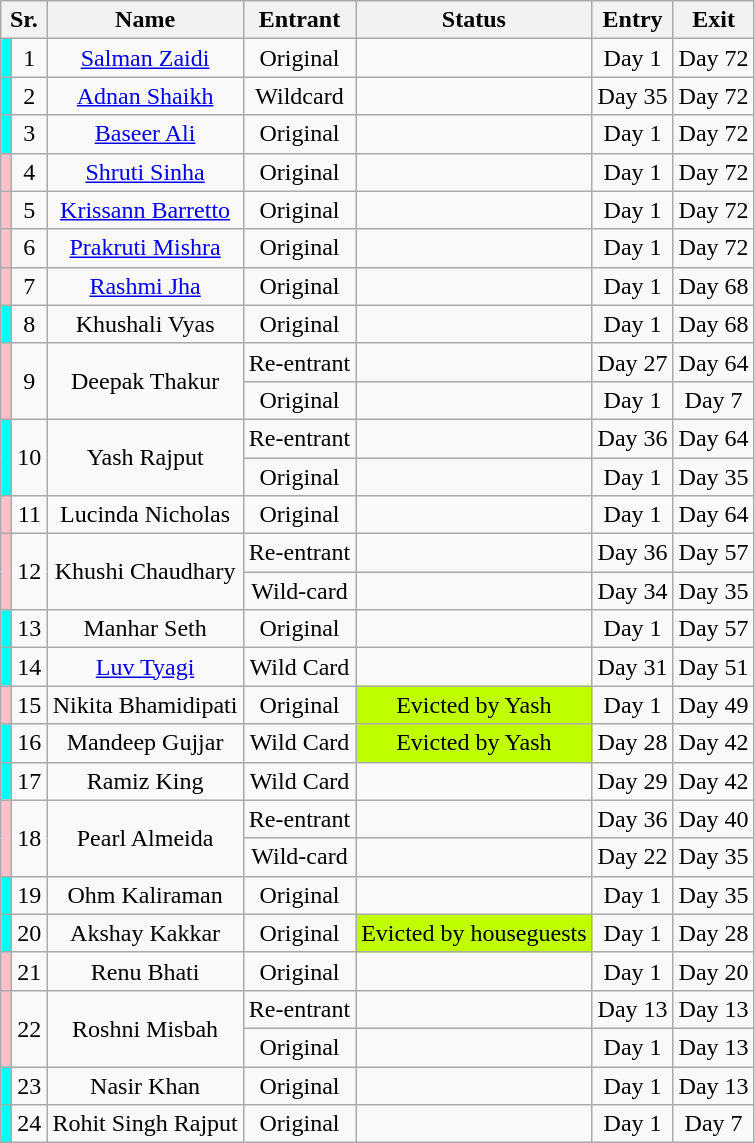<table class="wikitable sortable" style="text-align:center">
<tr>
<th colspan="2">Sr.</th>
<th>Name</th>
<th>Entrant</th>
<th>Status</th>
<th>Entry</th>
<th>Exit</th>
</tr>
<tr>
<td style="background:cyan;"></td>
<td>1</td>
<td><a href='#'>Salman Zaidi</a></td>
<td>Original</td>
<td></td>
<td>Day 1</td>
<td>Day 72</td>
</tr>
<tr>
<td style="background:cyan;"></td>
<td>2</td>
<td><a href='#'>Adnan Shaikh</a></td>
<td>Wildcard</td>
<td></td>
<td>Day 35</td>
<td>Day 72</td>
</tr>
<tr>
<td style="background:cyan;"></td>
<td>3</td>
<td><a href='#'>Baseer Ali</a></td>
<td>Original</td>
<td></td>
<td>Day 1</td>
<td>Day 72</td>
</tr>
<tr>
<td style="background:pink;"></td>
<td>4</td>
<td><a href='#'>Shruti Sinha</a></td>
<td>Original</td>
<td></td>
<td>Day 1</td>
<td>Day 72</td>
</tr>
<tr>
<td style="background:pink;"></td>
<td>5</td>
<td><a href='#'>Krissann Barretto</a></td>
<td>Original</td>
<td></td>
<td>Day 1</td>
<td>Day 72</td>
</tr>
<tr>
<td style="background:pink;"></td>
<td>6</td>
<td><a href='#'>Prakruti Mishra</a></td>
<td>Original</td>
<td></td>
<td>Day 1</td>
<td>Day 72</td>
</tr>
<tr>
<td style="background:pink;"></td>
<td>7</td>
<td><a href='#'>Rashmi Jha</a></td>
<td>Original</td>
<td></td>
<td>Day 1</td>
<td>Day 68</td>
</tr>
<tr>
<td style="background:cyan;"></td>
<td>8</td>
<td>Khushali Vyas</td>
<td>Original</td>
<td></td>
<td>Day 1</td>
<td>Day 68</td>
</tr>
<tr>
<td rowspan = 2 style="background:pink;"></td>
<td rowspan=2>9</td>
<td rowspan=2>Deepak Thakur</td>
<td>Re-entrant</td>
<td></td>
<td>Day 27</td>
<td>Day 64</td>
</tr>
<tr>
<td>Original</td>
<td></td>
<td>Day 1</td>
<td>Day 7</td>
</tr>
<tr>
<td rowspan = 2 style="background:cyan;"></td>
<td rowspan="2">10</td>
<td rowspan = 2>Yash Rajput</td>
<td>Re-entrant</td>
<td></td>
<td>Day 36</td>
<td>Day 64</td>
</tr>
<tr>
<td>Original</td>
<td></td>
<td>Day 1</td>
<td>Day 35</td>
</tr>
<tr>
<td style="background:pink;"></td>
<td>11</td>
<td>Lucinda Nicholas</td>
<td>Original</td>
<td></td>
<td>Day 1</td>
<td>Day 64</td>
</tr>
<tr>
<td rowspan = 2 style="background:pink;"></td>
<td rowspan="2">12</td>
<td rowspan = 2>Khushi Chaudhary</td>
<td>Re-entrant</td>
<td></td>
<td>Day 36</td>
<td>Day 57</td>
</tr>
<tr>
<td>Wild-card</td>
<td></td>
<td>Day 34</td>
<td>Day 35</td>
</tr>
<tr>
<td style="background:cyan;"></td>
<td>13</td>
<td>Manhar Seth</td>
<td>Original</td>
<td></td>
<td>Day 1</td>
<td>Day 57</td>
</tr>
<tr>
<td style="background:cyan;"></td>
<td>14</td>
<td><a href='#'>Luv Tyagi</a></td>
<td>Wild Card</td>
<td></td>
<td>Day 31</td>
<td>Day 51</td>
</tr>
<tr>
<td style="background:pink;"></td>
<td>15</td>
<td>Nikita Bhamidipati</td>
<td>Original</td>
<td style="background:#BFFF00;">Evicted by Yash</td>
<td>Day 1</td>
<td>Day 49</td>
</tr>
<tr>
<td style="background:cyan;"></td>
<td>16</td>
<td>Mandeep Gujjar</td>
<td>Wild Card</td>
<td style="background:#BFFF00;">Evicted by Yash</td>
<td>Day 28</td>
<td>Day 42</td>
</tr>
<tr>
<td style="background:cyan;"></td>
<td>17</td>
<td>Ramiz King</td>
<td>Wild Card</td>
<td></td>
<td>Day 29</td>
<td>Day 42</td>
</tr>
<tr>
<td rowspan = 2 style="background:pink;"></td>
<td rowspan="2">18</td>
<td rowspan = 2>Pearl Almeida</td>
<td>Re-entrant</td>
<td></td>
<td>Day 36</td>
<td>Day 40</td>
</tr>
<tr>
<td>Wild-card</td>
<td></td>
<td>Day 22</td>
<td>Day 35</td>
</tr>
<tr>
<td style="background:cyan;"></td>
<td>19</td>
<td>Ohm Kaliraman</td>
<td>Original</td>
<td></td>
<td>Day 1</td>
<td>Day 35</td>
</tr>
<tr>
<td style="background:cyan;"></td>
<td>20</td>
<td>Akshay Kakkar</td>
<td>Original</td>
<td style="background:#BFFF00;">Evicted by houseguests</td>
<td>Day 1</td>
<td>Day 28</td>
</tr>
<tr>
<td style="background:pink;"></td>
<td>21</td>
<td>Renu Bhati</td>
<td>Original</td>
<td></td>
<td>Day 1</td>
<td>Day 20</td>
</tr>
<tr>
<td rowspan = 2 style="background:pink;"></td>
<td rowspan="2">22</td>
<td rowspan =2>Roshni Misbah</td>
<td>Re-entrant</td>
<td></td>
<td>Day 13</td>
<td>Day 13</td>
</tr>
<tr>
<td>Original</td>
<td></td>
<td>Day 1</td>
<td>Day 13</td>
</tr>
<tr>
<td style="background:cyan;"></td>
<td>23</td>
<td>Nasir Khan</td>
<td>Original</td>
<td></td>
<td>Day 1</td>
<td>Day 13</td>
</tr>
<tr>
<td style="background:cyan;"></td>
<td>24</td>
<td>Rohit Singh Rajput</td>
<td>Original</td>
<td></td>
<td>Day 1</td>
<td>Day 7</td>
</tr>
</table>
